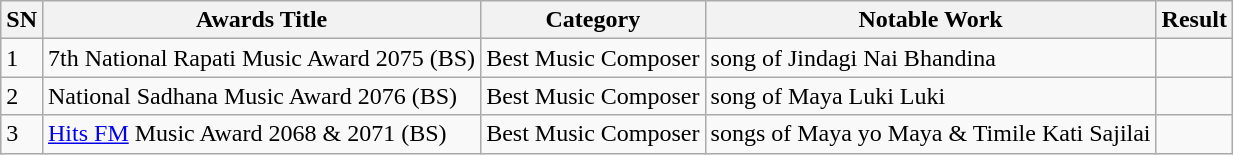<table class="wikitable">
<tr>
<th>SN</th>
<th>Awards Title</th>
<th>Category</th>
<th>Notable Work</th>
<th>Result</th>
</tr>
<tr>
<td>1</td>
<td>7th National Rapati Music Award 2075 (BS)</td>
<td>Best Music Composer</td>
<td>song of Jindagi Nai Bhandina</td>
<td></td>
</tr>
<tr>
<td>2</td>
<td>National Sadhana Music Award 2076 (BS)</td>
<td>Best Music Composer</td>
<td>song of Maya Luki Luki</td>
<td></td>
</tr>
<tr>
<td>3</td>
<td><a href='#'>Hits FM</a> Music Award 2068 & 2071 (BS)</td>
<td>Best Music Composer</td>
<td>songs of Maya yo Maya & Timile Kati Sajilai</td>
<td></td>
</tr>
</table>
